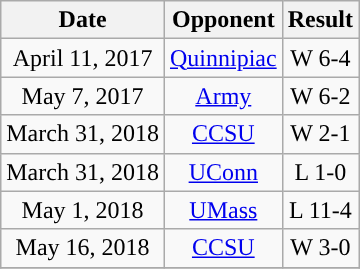<table class="wikitable" style="text-align: center">
<tr>
<th>Date</th>
<th>Opponent</th>
<th>Result</th>
</tr>
<tr>
<td>April 11, 2017</td>
<td><a href='#'>Quinnipiac</a></td>
<td>W 6-4</td>
</tr>
<tr>
<td>May 7, 2017</td>
<td><a href='#'>Army</a></td>
<td>W 6-2</td>
</tr>
<tr>
<td>March 31, 2018</td>
<td><a href='#'>CCSU</a></td>
<td>W 2-1</td>
</tr>
<tr>
<td>March 31, 2018</td>
<td><a href='#'>UConn</a></td>
<td>L 1-0</td>
</tr>
<tr>
<td>May 1, 2018</td>
<td><a href='#'>UMass</a></td>
<td>L 11-4</td>
</tr>
<tr>
<td>May 16, 2018</td>
<td><a href='#'>CCSU</a></td>
<td>W 3-0</td>
</tr>
<tr>
</tr>
</table>
